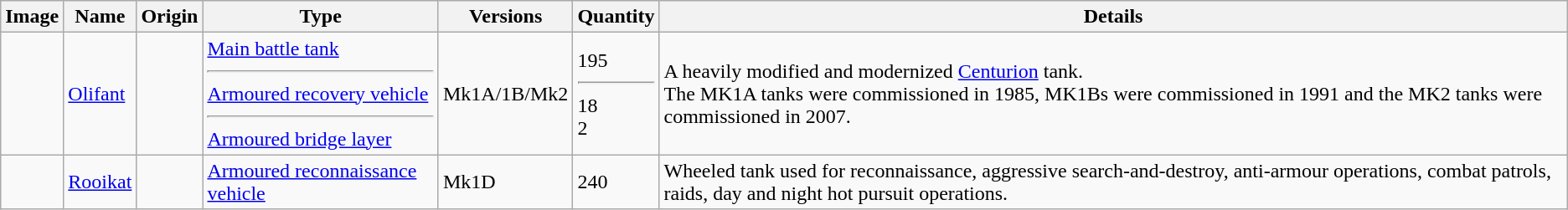<table class="wikitable">
<tr>
<th>Image</th>
<th>Name</th>
<th>Origin</th>
<th>Type</th>
<th>Versions</th>
<th>Quantity</th>
<th>Details</th>
</tr>
<tr>
<td></td>
<td><a href='#'>Olifant</a></td>
<td></td>
<td><a href='#'>Main battle tank</a><hr><a href='#'>Armoured recovery vehicle</a><hr><a href='#'>Armoured bridge layer</a></td>
<td>Mk1A/1B/Mk2</td>
<td>195<hr>18<br>2</td>
<td>A heavily modified and modernized <a href='#'>Centurion</a> tank.<br>The MK1A tanks were commissioned in 1985, MK1Bs were commissioned in 1991 and the MK2 tanks were commissioned in 2007.</td>
</tr>
<tr>
<td></td>
<td><a href='#'>Rooikat</a></td>
<td></td>
<td><a href='#'>Armoured reconnaissance vehicle</a></td>
<td>Mk1D</td>
<td>240</td>
<td>Wheeled tank used for reconnaissance, aggressive search-and-destroy, anti-armour operations, combat patrols, raids, day and night hot pursuit operations.</td>
</tr>
</table>
